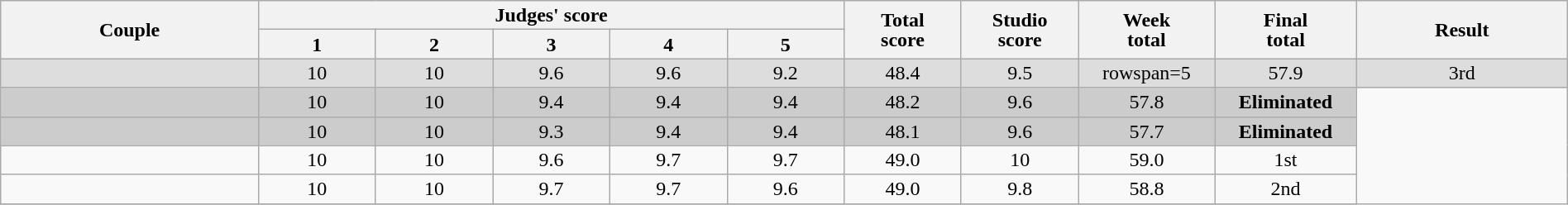<table class="wikitable" style="font-size:100%; line-height:16px; text-align:center" width="100%">
<tr>
<th rowspan=2 width="11.00%">Couple</th>
<th colspan=5 width="25.00%">Judges' score</th>
<th rowspan=2 width="05.00%">Total<br>score</th>
<th rowspan=2 width="05.00%">Studio<br>score</th>
<th rowspan=2 width="05.00%">Week<br>total</th>
<th rowspan=2 width="05.00%">Final<br>total</th>
<th rowspan=2 width="09.00%">Result</th>
</tr>
<tr>
<th width="05%">1</th>
<th width="05%">2</th>
<th width="05%">3</th>
<th width="05%">4</th>
<th width="05%">5</th>
</tr>
<tr bgcolor="DDDDDD">
<td></td>
<td>10</td>
<td>10</td>
<td>9.6</td>
<td>9.6</td>
<td>9.2</td>
<td>48.4</td>
<td>9.5</td>
<td>rowspan=5 </td>
<td>57.9</td>
<td>3rd</td>
</tr>
<tr bgcolor=CCCCCC>
<td></td>
<td>10</td>
<td>10</td>
<td>9.4</td>
<td>9.4</td>
<td>9.4</td>
<td>48.2</td>
<td>9.6</td>
<td>57.8</td>
<td><strong>Eliminated</strong></td>
</tr>
<tr bgcolor=CCCCCC>
<td></td>
<td>10</td>
<td>10</td>
<td>9.3</td>
<td>9.4</td>
<td>9.4</td>
<td>48.1</td>
<td>9.6</td>
<td>57.7</td>
<td><strong>Eliminated</strong></td>
</tr>
<tr>
<td></td>
<td>10</td>
<td>10</td>
<td>9.6</td>
<td>9.7</td>
<td>9.7</td>
<td>49.0</td>
<td>10</td>
<td>59.0</td>
<td>1st</td>
</tr>
<tr>
<td></td>
<td>10</td>
<td>10</td>
<td>9.7</td>
<td>9.7</td>
<td>9.6</td>
<td>49.0</td>
<td>9.8</td>
<td>58.8</td>
<td>2nd</td>
</tr>
<tr>
</tr>
</table>
